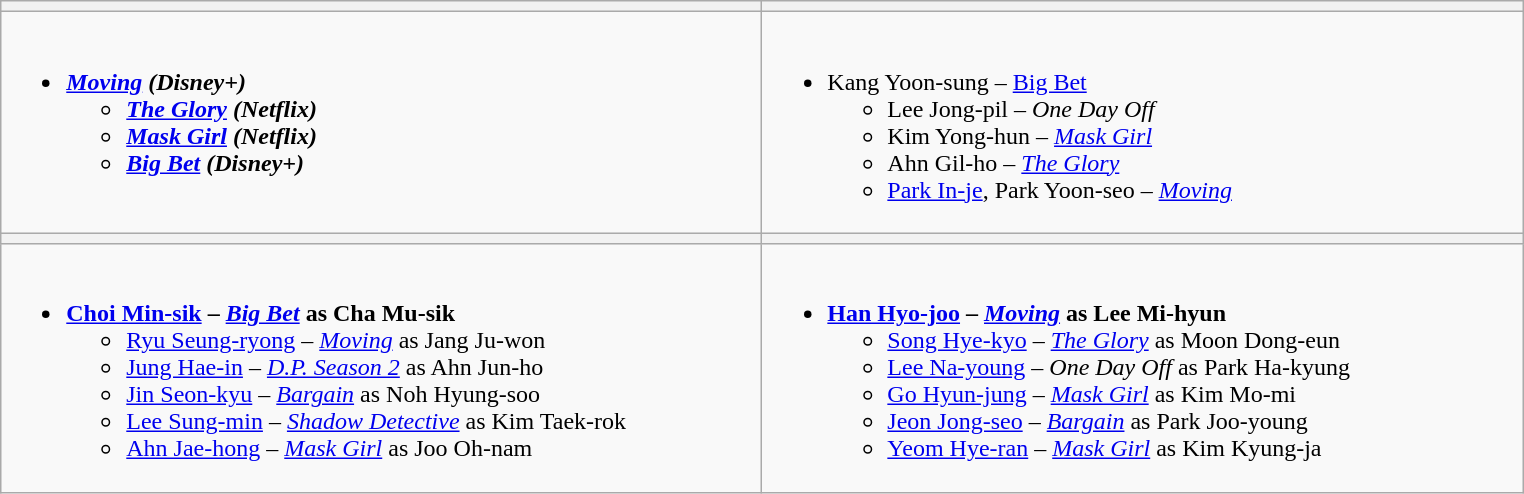<table class="wikitable">
<tr>
<th style="width:500px;"></th>
<th style="width:500px;"></th>
</tr>
<tr>
<td valign="top"><br><ul><li><strong><em><a href='#'>Moving</a><em> (Disney+)<strong><ul><li></em><a href='#'>The Glory</a><em> (Netflix)</li><li></em><a href='#'>Mask Girl</a><em> (Netflix)</li><li></em><a href='#'>Big Bet</a><em> (Disney+)</li></ul></li></ul></td>
<td valign="top"><br><ul><li></strong>Kang Yoon-sung – </em><a href='#'>Big Bet</a></em></strong><ul><li>Lee Jong-pil – <em>One Day Off</em></li><li>Kim Yong-hun – <em><a href='#'>Mask Girl</a></em></li><li>Ahn Gil-ho – <em><a href='#'>The Glory</a></em></li><li><a href='#'>Park In-je</a>, Park Yoon-seo – <em><a href='#'>Moving</a></em></li></ul></li></ul></td>
</tr>
<tr>
<th style="width:500px;"></th>
<th style="width:500px;"></th>
</tr>
<tr>
<td valign="top"><br><ul><li><strong><a href='#'>Choi Min-sik</a> – <em><a href='#'>Big Bet</a></em> as Cha Mu-sik</strong><ul><li><a href='#'>Ryu Seung-ryong</a> – <em><a href='#'>Moving</a></em>  as Jang Ju-won</li><li><a href='#'>Jung Hae-in</a> – <em><a href='#'>D.P. Season 2</a></em>  as Ahn Jun-ho</li><li><a href='#'>Jin Seon-kyu</a> – <em><a href='#'>Bargain</a></em> as Noh Hyung-soo</li><li><a href='#'>Lee Sung-min</a> – <em><a href='#'>Shadow Detective</a></em> as Kim Taek-rok</li><li><a href='#'>Ahn Jae-hong</a> – <em><a href='#'>Mask Girl</a></em> as Joo Oh-nam</li></ul></li></ul></td>
<td valign="top"><br><ul><li><strong><a href='#'>Han Hyo-joo</a> – <em><a href='#'>Moving</a></em>  as Lee Mi-hyun</strong><ul><li><a href='#'>Song Hye-kyo</a> – <em><a href='#'>The Glory</a></em>  as Moon Dong-eun</li><li><a href='#'>Lee Na-young</a> – <em>One Day Off</em> as Park Ha-kyung</li><li><a href='#'>Go Hyun-jung</a> – <em><a href='#'>Mask Girl</a></em>  as Kim Mo-mi</li><li><a href='#'>Jeon Jong-seo</a> – <em><a href='#'>Bargain</a></em>  as Park Joo-young</li><li><a href='#'>Yeom Hye-ran</a> – <em><a href='#'>Mask Girl</a></em> as Kim Kyung-ja</li></ul></li></ul></td>
</tr>
</table>
